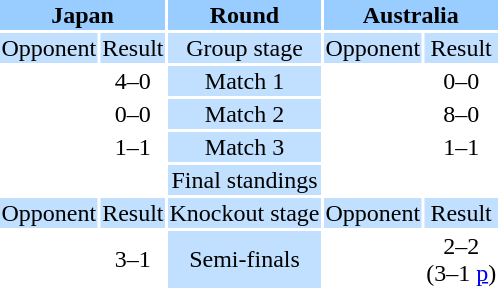<table style="text-align:center;">
<tr style="vertical-align:top; background:#9cf;">
<th colspan=2 style="width:1*">Japan</th>
<th>Round</th>
<th colspan=2 style="width:1*">Australia</th>
</tr>
<tr style="vertical-align:top; background:#c1e0ff;">
<td>Opponent</td>
<td>Result</td>
<td>Group stage</td>
<td>Opponent</td>
<td>Result</td>
</tr>
<tr>
<td></td>
<td>4–0</td>
<td style="background:#c1e0ff;">Match 1</td>
<td></td>
<td>0–0</td>
</tr>
<tr>
<td></td>
<td>0–0</td>
<td style="background:#c1e0ff;">Match 2</td>
<td></td>
<td>8–0</td>
</tr>
<tr>
<td></td>
<td>1–1</td>
<td style="background:#c1e0ff;">Match 3</td>
<td></td>
<td>1–1</td>
</tr>
<tr>
<td colspan="2" style="text-align:center;"><br></td>
<td style="background:#c1e0ff;">Final standings</td>
<td colspan="2" style="text-align:center;"><br></td>
</tr>
<tr style="vertical-align:top; background:#c1e0ff;">
<td>Opponent</td>
<td>Result</td>
<td>Knockout stage</td>
<td>Opponent</td>
<td>Result</td>
</tr>
<tr>
<td></td>
<td>3–1</td>
<td style="background:#c1e0ff;">Semi-finals</td>
<td></td>
<td>2–2 <br>(3–1 <a href='#'>p</a>)</td>
</tr>
</table>
